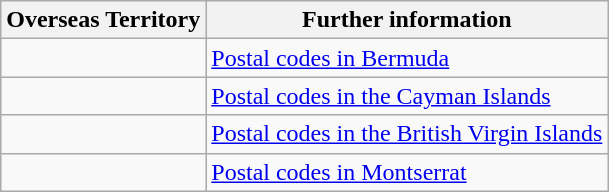<table class="wikitable">
<tr>
<th>Overseas Territory</th>
<th>Further information</th>
</tr>
<tr>
<td></td>
<td><a href='#'>Postal codes in Bermuda</a></td>
</tr>
<tr>
<td></td>
<td><a href='#'>Postal codes in the Cayman Islands</a></td>
</tr>
<tr>
<td></td>
<td><a href='#'>Postal codes in the British Virgin Islands</a></td>
</tr>
<tr>
<td></td>
<td><a href='#'>Postal codes in Montserrat</a></td>
</tr>
</table>
